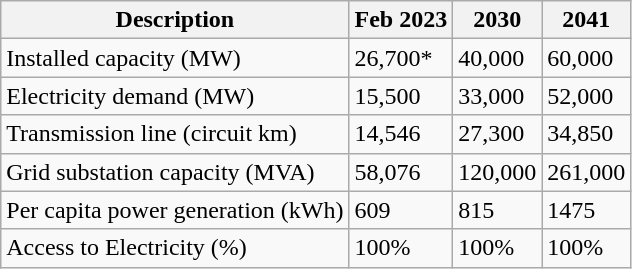<table class="wikitable sortable static-row-numbers static-row-header-text">
<tr>
<th>Description</th>
<th>Feb 2023</th>
<th>2030</th>
<th>2041</th>
</tr>
<tr>
<td>Installed capacity (MW)</td>
<td>26,700*</td>
<td>40,000</td>
<td>60,000</td>
</tr>
<tr>
<td>Electricity demand (MW)</td>
<td>15,500</td>
<td>33,000</td>
<td>52,000</td>
</tr>
<tr>
<td>Transmission line (circuit km)</td>
<td>14,546</td>
<td>27,300</td>
<td>34,850</td>
</tr>
<tr>
<td>Grid substation capacity (MVA)</td>
<td>58,076</td>
<td>120,000</td>
<td>261,000</td>
</tr>
<tr>
<td>Per capita power generation (kWh)</td>
<td>609</td>
<td>815</td>
<td>1475</td>
</tr>
<tr>
<td>Access to Electricity (%)</td>
<td>100%</td>
<td>100%</td>
<td>100%</td>
</tr>
</table>
